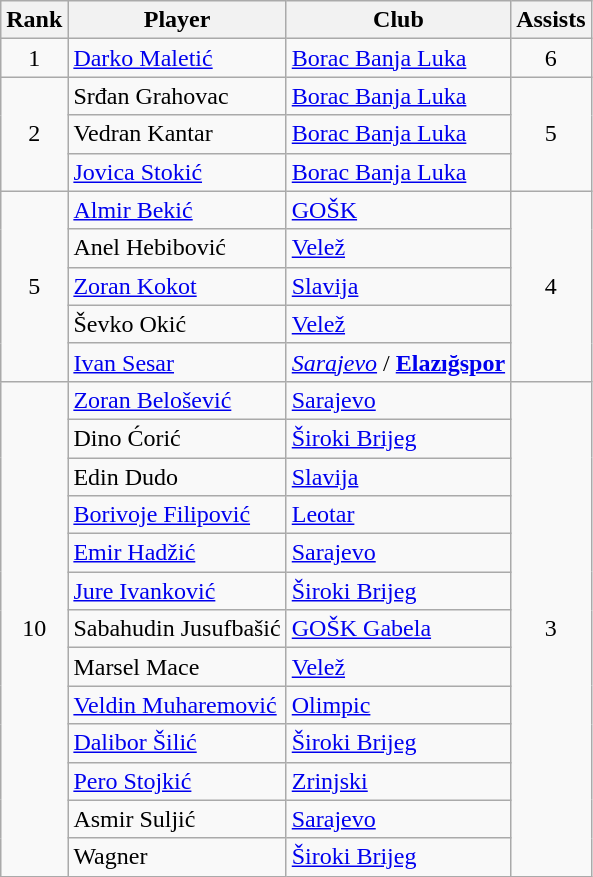<table class="wikitable" style="text-align:center">
<tr>
<th>Rank</th>
<th>Player</th>
<th>Club</th>
<th>Assists</th>
</tr>
<tr>
<td>1</td>
<td align="left"> <a href='#'>Darko Maletić</a></td>
<td align="left"><a href='#'>Borac Banja Luka</a></td>
<td>6</td>
</tr>
<tr>
<td rowspan="3">2</td>
<td align="left"> Srđan Grahovac</td>
<td align="left"><a href='#'>Borac Banja Luka</a></td>
<td rowspan="3">5</td>
</tr>
<tr>
<td align="left"> Vedran Kantar</td>
<td align="left"><a href='#'>Borac Banja Luka</a></td>
</tr>
<tr>
<td align="left"> <a href='#'>Jovica Stokić</a></td>
<td align="left"><a href='#'>Borac Banja Luka</a></td>
</tr>
<tr>
<td rowspan="5">5</td>
<td align="left"> <a href='#'>Almir Bekić</a></td>
<td align="left"><a href='#'>GOŠK</a></td>
<td rowspan="5">4</td>
</tr>
<tr>
<td align="left"> Anel Hebibović</td>
<td align="left"><a href='#'>Velež</a></td>
</tr>
<tr>
<td align="left"> <a href='#'>Zoran Kokot</a></td>
<td align="left"><a href='#'>Slavija</a></td>
</tr>
<tr>
<td align="left"> Ševko Okić</td>
<td align="left"><a href='#'>Velež</a></td>
</tr>
<tr>
<td align="left"> <a href='#'>Ivan Sesar</a></td>
<td align="left"><em><a href='#'>Sarajevo</a></em> / <strong><a href='#'>Elazığspor</a></strong></td>
</tr>
<tr>
<td rowspan="13">10</td>
<td align="left"> <a href='#'>Zoran Belošević</a></td>
<td align="left"><a href='#'>Sarajevo</a></td>
<td rowspan="13">3</td>
</tr>
<tr>
<td align="left"> Dino Ćorić</td>
<td align="left"><a href='#'>Široki Brijeg</a></td>
</tr>
<tr>
<td align="left"> Edin Dudo</td>
<td align="left"><a href='#'>Slavija</a></td>
</tr>
<tr>
<td align="left"> <a href='#'>Borivoje Filipović</a></td>
<td align="left"><a href='#'>Leotar</a></td>
</tr>
<tr>
<td align="left"> <a href='#'>Emir Hadžić</a></td>
<td align="left"><a href='#'>Sarajevo</a></td>
</tr>
<tr>
<td align="left"> <a href='#'>Jure Ivanković</a></td>
<td align="left"><a href='#'>Široki Brijeg</a></td>
</tr>
<tr>
<td align="left"> Sabahudin Jusufbašić</td>
<td align="left"><a href='#'>GOŠK Gabela</a></td>
</tr>
<tr>
<td align="left"> Marsel Mace</td>
<td align="left"><a href='#'>Velež</a></td>
</tr>
<tr>
<td align="left"> <a href='#'>Veldin Muharemović</a></td>
<td align="left"><a href='#'>Olimpic</a></td>
</tr>
<tr>
<td align="left"> <a href='#'>Dalibor Šilić</a></td>
<td align="left"><a href='#'>Široki Brijeg</a></td>
</tr>
<tr>
<td align="left"> <a href='#'>Pero Stojkić</a></td>
<td align="left"><a href='#'>Zrinjski</a></td>
</tr>
<tr>
<td align="left"> Asmir Suljić</td>
<td align="left"><a href='#'>Sarajevo</a></td>
</tr>
<tr>
<td align="left"> Wagner</td>
<td align="left"><a href='#'>Široki Brijeg</a></td>
</tr>
</table>
